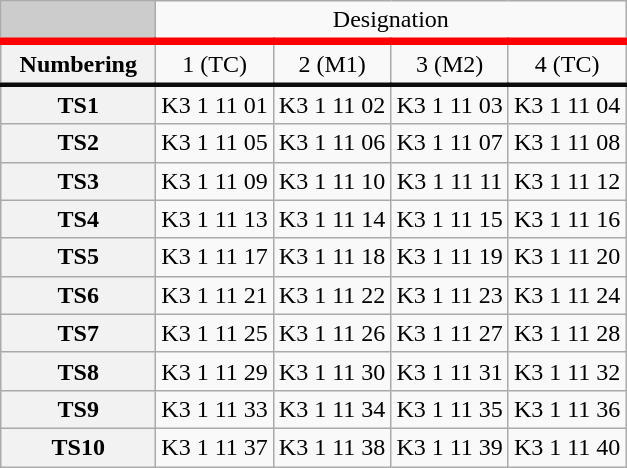<table class="wikitable" summary="方面別編成表" style="text-align:center; margin-left:3em;">
<tr>
<td style="background:#ccc; width:6em;"> </td>
<td colspan="4">Designation</td>
</tr>
<tr style="border-top:solid 5px #ff0000;">
<th>Numbering</th>
<td>1 (TC)</td>
<td>2 (M1)</td>
<td>3 (M2)</td>
<td>4 (TC)</td>
</tr>
<tr style="border-top:solid 3px #0b0b0b;">
<th>TS1</th>
<td>K3 1 11 01</td>
<td>K3 1 11 02</td>
<td>K3 1 11 03</td>
<td>K3 1 11 04</td>
</tr>
<tr>
<th>TS2</th>
<td>K3 1 11 05</td>
<td>K3 1 11 06</td>
<td>K3 1 11 07</td>
<td>K3 1 11 08</td>
</tr>
<tr>
<th>TS3</th>
<td>K3 1 11 09</td>
<td>K3 1 11 10</td>
<td>K3 1 11 11</td>
<td>K3 1 11 12</td>
</tr>
<tr>
<th>TS4</th>
<td>K3 1 11 13</td>
<td>K3 1 11 14</td>
<td>K3 1 11 15</td>
<td>K3 1 11 16</td>
</tr>
<tr>
<th>TS5</th>
<td>K3 1 11 17</td>
<td>K3 1 11 18</td>
<td>K3 1 11 19</td>
<td>K3 1 11 20</td>
</tr>
<tr>
<th>TS6</th>
<td>K3 1 11 21</td>
<td>K3 1 11 22</td>
<td>K3 1 11 23</td>
<td>K3 1 11 24</td>
</tr>
<tr>
<th>TS7</th>
<td>K3 1 11 25</td>
<td>K3 1 11 26</td>
<td>K3 1 11 27</td>
<td>K3 1 11 28</td>
</tr>
<tr>
<th>TS8</th>
<td>K3 1 11 29</td>
<td>K3 1 11 30</td>
<td>K3 1 11 31</td>
<td>K3 1 11 32</td>
</tr>
<tr>
<th>TS9</th>
<td>K3 1 11 33</td>
<td>K3 1 11 34</td>
<td>K3 1 11 35</td>
<td>K3 1 11 36</td>
</tr>
<tr>
<th>TS10</th>
<td>K3 1 11 37</td>
<td>K3 1 11 38</td>
<td>K3 1 11 39</td>
<td>K3 1 11 40</td>
</tr>
</table>
